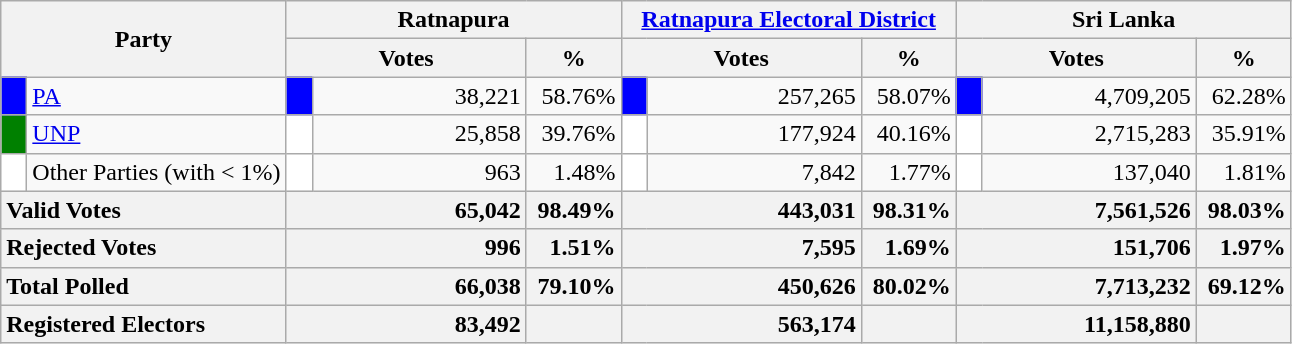<table class="wikitable">
<tr>
<th colspan="2" width="144px"rowspan="2">Party</th>
<th colspan="3" width="216px">Ratnapura</th>
<th colspan="3" width="216px"><a href='#'>Ratnapura Electoral District</a></th>
<th colspan="3" width="216px">Sri Lanka</th>
</tr>
<tr>
<th colspan="2" width="144px">Votes</th>
<th>%</th>
<th colspan="2" width="144px">Votes</th>
<th>%</th>
<th colspan="2" width="144px">Votes</th>
<th>%</th>
</tr>
<tr>
<td style="background-color:blue;" width="10px"></td>
<td style="text-align:left;"><a href='#'>PA</a></td>
<td style="background-color:blue;" width="10px"></td>
<td style="text-align:right;">38,221</td>
<td style="text-align:right;">58.76%</td>
<td style="background-color:blue;" width="10px"></td>
<td style="text-align:right;">257,265</td>
<td style="text-align:right;">58.07%</td>
<td style="background-color:blue;" width="10px"></td>
<td style="text-align:right;">4,709,205</td>
<td style="text-align:right;">62.28%</td>
</tr>
<tr>
<td style="background-color:green;" width="10px"></td>
<td style="text-align:left;"><a href='#'>UNP</a></td>
<td style="background-color:white;" width="10px"></td>
<td style="text-align:right;">25,858</td>
<td style="text-align:right;">39.76%</td>
<td style="background-color:white;" width="10px"></td>
<td style="text-align:right;">177,924</td>
<td style="text-align:right;">40.16%</td>
<td style="background-color:white;" width="10px"></td>
<td style="text-align:right;">2,715,283</td>
<td style="text-align:right;">35.91%</td>
</tr>
<tr>
<td style="background-color:white;" width="10px"></td>
<td style="text-align:left;">Other Parties (with < 1%)</td>
<td style="background-color:white;" width="10px"></td>
<td style="text-align:right;">963</td>
<td style="text-align:right;">1.48%</td>
<td style="background-color:white;" width="10px"></td>
<td style="text-align:right;">7,842</td>
<td style="text-align:right;">1.77%</td>
<td style="background-color:white;" width="10px"></td>
<td style="text-align:right;">137,040</td>
<td style="text-align:right;">1.81%</td>
</tr>
<tr>
<th colspan="2" width="144px"style="text-align:left;">Valid Votes</th>
<th style="text-align:right;"colspan="2" width="144px">65,042</th>
<th style="text-align:right;">98.49%</th>
<th style="text-align:right;"colspan="2" width="144px">443,031</th>
<th style="text-align:right;">98.31%</th>
<th style="text-align:right;"colspan="2" width="144px">7,561,526</th>
<th style="text-align:right;">98.03%</th>
</tr>
<tr>
<th colspan="2" width="144px"style="text-align:left;">Rejected Votes</th>
<th style="text-align:right;"colspan="2" width="144px">996</th>
<th style="text-align:right;">1.51%</th>
<th style="text-align:right;"colspan="2" width="144px">7,595</th>
<th style="text-align:right;">1.69%</th>
<th style="text-align:right;"colspan="2" width="144px">151,706</th>
<th style="text-align:right;">1.97%</th>
</tr>
<tr>
<th colspan="2" width="144px"style="text-align:left;">Total Polled</th>
<th style="text-align:right;"colspan="2" width="144px">66,038</th>
<th style="text-align:right;">79.10%</th>
<th style="text-align:right;"colspan="2" width="144px">450,626</th>
<th style="text-align:right;">80.02%</th>
<th style="text-align:right;"colspan="2" width="144px">7,713,232</th>
<th style="text-align:right;">69.12%</th>
</tr>
<tr>
<th colspan="2" width="144px"style="text-align:left;">Registered Electors</th>
<th style="text-align:right;"colspan="2" width="144px">83,492</th>
<th></th>
<th style="text-align:right;"colspan="2" width="144px">563,174</th>
<th></th>
<th style="text-align:right;"colspan="2" width="144px">11,158,880</th>
<th></th>
</tr>
</table>
